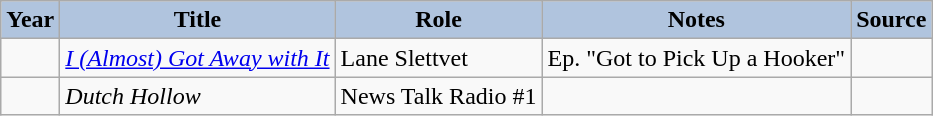<table class="wikitable sortable plainrowheaders">
<tr>
<th style="background:#b0c4de;">Year</th>
<th style="background:#b0c4de;">Title</th>
<th style="background:#b0c4de;">Role</th>
<th style="background:#b0c4de;" class="unsortable">Notes</th>
<th style="background:#b0c4de;" class="unsortable">Source</th>
</tr>
<tr>
<td></td>
<td><em><a href='#'>I (Almost) Got Away with It</a></em></td>
<td>Lane Slettvet</td>
<td>Ep. "Got to Pick Up a Hooker"</td>
<td> </td>
</tr>
<tr>
<td></td>
<td><em>Dutch Hollow</em></td>
<td>News Talk Radio #1</td>
<td> </td>
<td> </td>
</tr>
</table>
